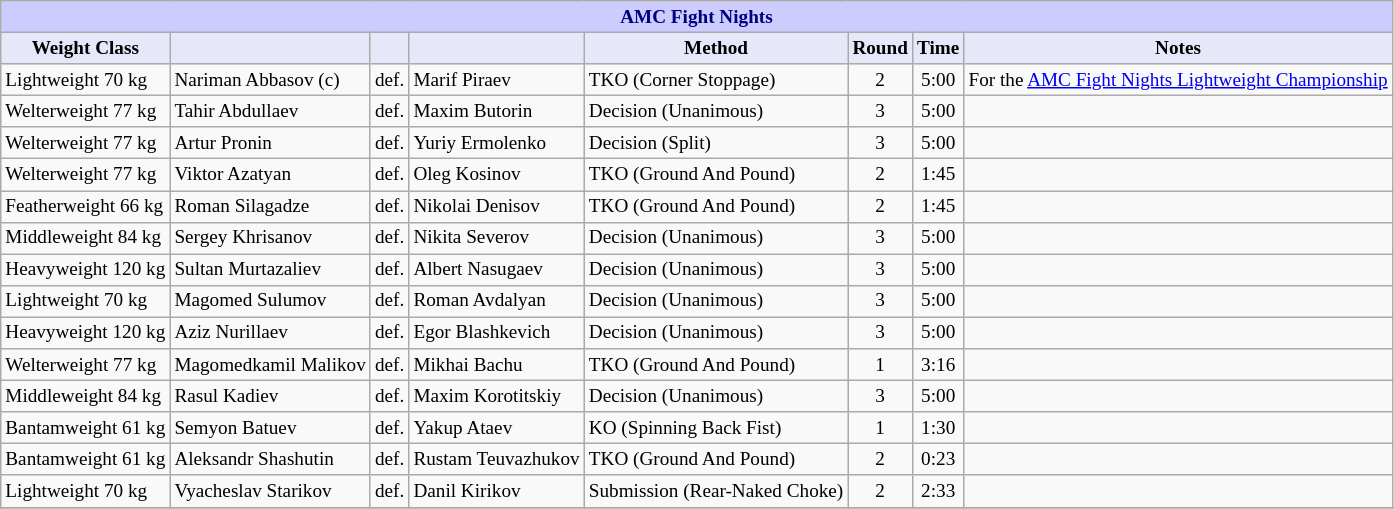<table class="wikitable" style="font-size: 80%;">
<tr>
<th colspan="8" style="background-color: #ccf; color: #000080; text-align: center;">AMC Fight Nights</th>
</tr>
<tr>
<th colspan="1" style="background-color: #E6E8FA; color: #000000; text-align: center;">Weight Class</th>
<th colspan="1" style="background-color: #E6E8FA; color: #000000; text-align: center;"></th>
<th colspan="1" style="background-color: #E6E8FA; color: #000000; text-align: center;"></th>
<th colspan="1" style="background-color: #E6E8FA; color: #000000; text-align: center;"></th>
<th colspan="1" style="background-color: #E6E8FA; color: #000000; text-align: center;">Method</th>
<th colspan="1" style="background-color: #E6E8FA; color: #000000; text-align: center;">Round</th>
<th colspan="1" style="background-color: #E6E8FA; color: #000000; text-align: center;">Time</th>
<th colspan="1" style="background-color: #E6E8FA; color: #000000; text-align: center;">Notes</th>
</tr>
<tr>
<td>Lightweight 70 kg</td>
<td> Nariman Abbasov (c)</td>
<td align=center>def.</td>
<td> Marif Piraev</td>
<td>TKO (Corner Stoppage)</td>
<td align=center>2</td>
<td align=center>5:00</td>
<td>For the <a href='#'>AMC Fight Nights Lightweight Championship</a></td>
</tr>
<tr>
<td>Welterweight 77 kg</td>
<td> Tahir Abdullaev</td>
<td align=center>def.</td>
<td> Maxim Butorin</td>
<td>Decision (Unanimous)</td>
<td align=center>3</td>
<td align=center>5:00</td>
<td></td>
</tr>
<tr>
<td>Welterweight 77 kg</td>
<td> Artur Pronin</td>
<td align=center>def.</td>
<td> Yuriy Ermolenko</td>
<td>Decision (Split)</td>
<td align=center>3</td>
<td align=center>5:00</td>
<td></td>
</tr>
<tr>
<td>Welterweight 77 kg</td>
<td> Viktor Azatyan</td>
<td align=center>def.</td>
<td> Oleg Kosinov</td>
<td>TKO (Ground And Pound)</td>
<td align=center>2</td>
<td align=center>1:45</td>
<td></td>
</tr>
<tr>
<td>Featherweight 66 kg</td>
<td> Roman Silagadze</td>
<td align=center>def.</td>
<td> Nikolai Denisov</td>
<td>TKO (Ground And Pound)</td>
<td align=center>2</td>
<td align=center>1:45</td>
<td></td>
</tr>
<tr>
<td>Middleweight 84 kg</td>
<td> Sergey Khrisanov</td>
<td align=center>def.</td>
<td> Nikita Severov</td>
<td>Decision (Unanimous)</td>
<td align=center>3</td>
<td align=center>5:00</td>
<td></td>
</tr>
<tr>
<td>Heavyweight 120 kg</td>
<td> Sultan Murtazaliev</td>
<td align=center>def.</td>
<td> Albert Nasugaev</td>
<td>Decision (Unanimous)</td>
<td align=center>3</td>
<td align=center>5:00</td>
<td></td>
</tr>
<tr>
<td>Lightweight 70 kg</td>
<td> Magomed Sulumov</td>
<td align=center>def.</td>
<td> Roman Avdalyan</td>
<td>Decision (Unanimous)</td>
<td align=center>3</td>
<td align=center>5:00</td>
<td></td>
</tr>
<tr>
<td>Heavyweight 120 kg</td>
<td> Aziz Nurillaev</td>
<td align=center>def.</td>
<td> Egor Blashkevich</td>
<td>Decision (Unanimous)</td>
<td align=center>3</td>
<td align=center>5:00</td>
<td></td>
</tr>
<tr>
<td>Welterweight 77 kg</td>
<td> Magomedkamil Malikov</td>
<td align=center>def.</td>
<td> Mikhai Bachu</td>
<td>TKO (Ground And Pound)</td>
<td align=center>1</td>
<td align=center>3:16</td>
<td></td>
</tr>
<tr>
<td>Middleweight 84 kg</td>
<td> Rasul Kadiev</td>
<td align=center>def.</td>
<td> Maxim Korotitskiy</td>
<td>Decision (Unanimous)</td>
<td align=center>3</td>
<td align=center>5:00</td>
<td></td>
</tr>
<tr>
<td>Bantamweight 61 kg</td>
<td> Semyon Batuev</td>
<td align=center>def.</td>
<td> Yakup Ataev</td>
<td>KO (Spinning Back Fist)</td>
<td align=center>1</td>
<td align=center>1:30</td>
<td></td>
</tr>
<tr>
<td>Bantamweight 61 kg</td>
<td> Aleksandr Shashutin</td>
<td align=center>def.</td>
<td> Rustam Teuvazhukov</td>
<td>TKO (Ground And Pound)</td>
<td align=center>2</td>
<td align=center>0:23</td>
<td></td>
</tr>
<tr>
<td>Lightweight 70 kg</td>
<td> Vyacheslav Starikov</td>
<td align=center>def.</td>
<td> Danil Kirikov</td>
<td>Submission (Rear-Naked Choke)</td>
<td align=center>2</td>
<td align=center>2:33</td>
<td></td>
</tr>
<tr>
</tr>
</table>
